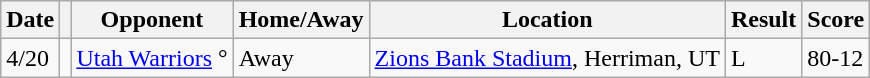<table class="wikitable">
<tr>
<th>Date</th>
<th></th>
<th>Opponent</th>
<th>Home/Away</th>
<th>Location</th>
<th>Result</th>
<th>Score</th>
</tr>
<tr>
<td>4/20</td>
<td></td>
<td><a href='#'>Utah Warriors</a> °</td>
<td>Away</td>
<td><a href='#'>Zions Bank Stadium</a>, Herriman, UT</td>
<td>L</td>
<td>80-12</td>
</tr>
</table>
